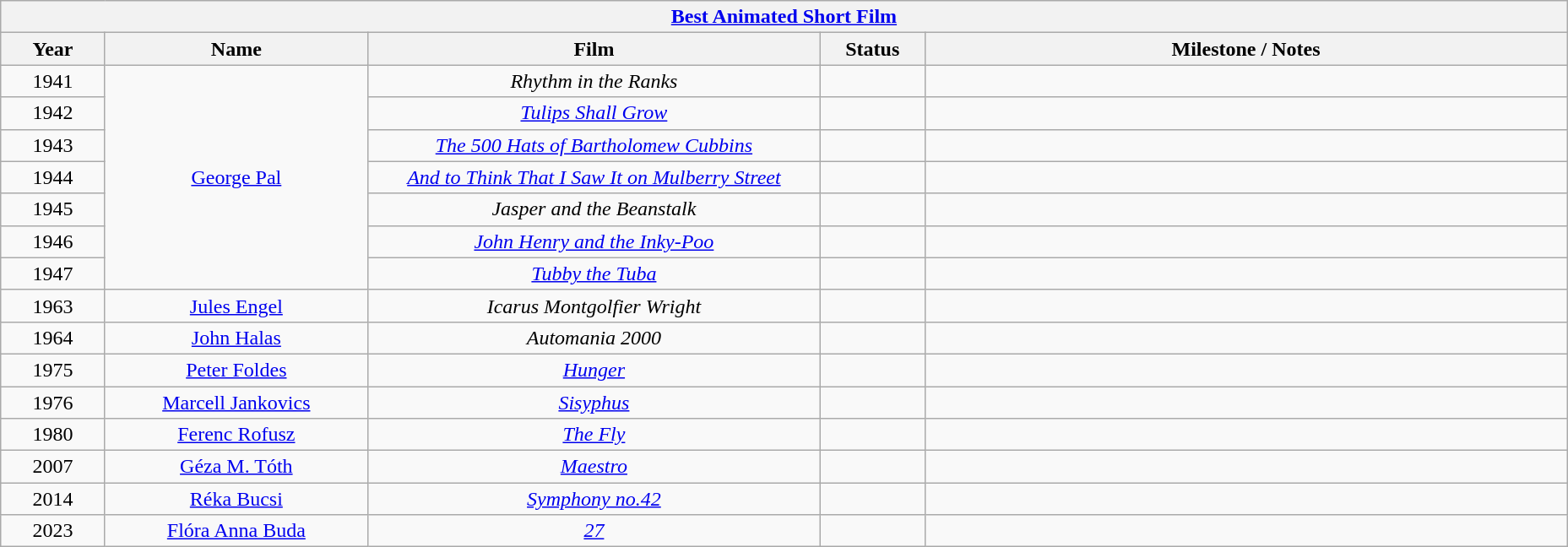<table class="wikitable" style="text-align: center">
<tr>
<th colspan=6 style="text-align:center;"><a href='#'>Best Animated Short Film</a></th>
</tr>
<tr>
<th style="width:075px;">Year</th>
<th style="width:200px;">Name</th>
<th style="width:350px;">Film</th>
<th style="width:075px;">Status</th>
<th style="width:500px;">Milestone / Notes</th>
</tr>
<tr>
<td>1941</td>
<td rowspan=7><a href='#'>George Pal</a></td>
<td><em>Rhythm in the Ranks</em></td>
<td></td>
<td></td>
</tr>
<tr>
<td>1942</td>
<td><em><a href='#'>Tulips Shall Grow</a></em></td>
<td></td>
<td></td>
</tr>
<tr>
<td>1943</td>
<td><em><a href='#'>The 500 Hats of Bartholomew Cubbins</a></em></td>
<td></td>
<td></td>
</tr>
<tr>
<td>1944</td>
<td><em><a href='#'>And to Think That I Saw It on Mulberry Street</a></em></td>
<td></td>
<td></td>
</tr>
<tr>
<td>1945</td>
<td><em>Jasper and the Beanstalk</em></td>
<td></td>
<td></td>
</tr>
<tr>
<td>1946</td>
<td><em><a href='#'>John Henry and the Inky-Poo</a></em></td>
<td></td>
<td></td>
</tr>
<tr>
<td>1947</td>
<td><em><a href='#'>Tubby the Tuba</a></em></td>
<td></td>
<td></td>
</tr>
<tr>
<td>1963</td>
<td><a href='#'>Jules Engel</a></td>
<td><em>Icarus Montgolfier Wright</em></td>
<td></td>
<td></td>
</tr>
<tr>
<td>1964</td>
<td><a href='#'>John Halas</a></td>
<td><em>Automania 2000</em></td>
<td></td>
<td></td>
</tr>
<tr>
<td>1975</td>
<td><a href='#'>Peter Foldes</a></td>
<td><em><a href='#'>Hunger</a></em></td>
<td></td>
<td></td>
</tr>
<tr>
<td>1976</td>
<td><a href='#'>Marcell Jankovics</a></td>
<td><em><a href='#'>Sisyphus</a></em></td>
<td></td>
<td></td>
</tr>
<tr>
<td>1980</td>
<td><a href='#'>Ferenc Rofusz</a></td>
<td><em><a href='#'>The Fly</a></em></td>
<td></td>
<td></td>
</tr>
<tr>
<td>2007</td>
<td><a href='#'>Géza M. Tóth</a></td>
<td><em><a href='#'>Maestro</a></em></td>
<td></td>
<td></td>
</tr>
<tr>
<td>2014</td>
<td><a href='#'>Réka Bucsi</a></td>
<td><em><a href='#'>Symphony no.42</a></em></td>
<td></td>
<td></td>
</tr>
<tr>
<td>2023</td>
<td><a href='#'>Flóra Anna Buda</a></td>
<td><em><a href='#'>27</a></em></td>
<td></td>
<td></td>
</tr>
</table>
